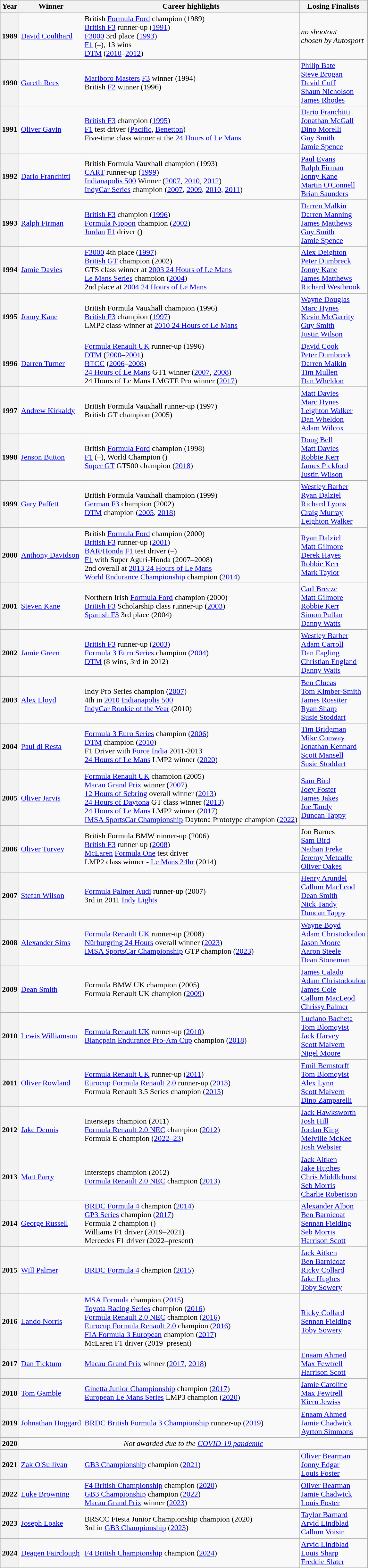<table class="wikitable">
<tr>
<th>Year</th>
<th>Winner</th>
<th>Career highlights</th>
<th>Losing Finalists</th>
</tr>
<tr>
<th>1989</th>
<td><a href='#'>David Coulthard</a></td>
<td>British <a href='#'>Formula Ford</a> champion (1989)<br><a href='#'>British F3</a> runner-up (<a href='#'>1991</a>)<br><a href='#'>F3000</a> 3rd place (<a href='#'>1993</a>)<br><a href='#'>F1</a> (–), 13 wins<br><a href='#'>DTM</a> (<a href='#'>2010</a>–<a href='#'>2012</a>)</td>
<td><em>no shootout<br>chosen by Autosport</em></td>
</tr>
<tr>
<th>1990</th>
<td><a href='#'>Gareth Rees</a></td>
<td><a href='#'>Marlboro Masters</a> <a href='#'>F3</a> winner (1994)<br>British <a href='#'>F2</a> winner (1996)</td>
<td><a href='#'>Philip Bate</a><br><a href='#'>Steve Brogan</a><br><a href='#'>David Cuff</a><br><a href='#'>Shaun Nicholson</a><br><a href='#'>James Rhodes</a></td>
</tr>
<tr>
<th>1991</th>
<td><a href='#'>Oliver Gavin</a></td>
<td><a href='#'>British F3</a> champion (<a href='#'>1995</a>)<br><a href='#'>F1</a> test driver (<a href='#'>Pacific</a>, <a href='#'>Benetton</a>)<br>Five-time class winner at the <a href='#'>24 Hours of Le Mans</a></td>
<td><a href='#'>Dario Franchitti</a><br><a href='#'>Jonathan McGall</a><br><a href='#'>Dino Morelli</a><br><a href='#'>Guy Smith</a><br><a href='#'>Jamie Spence</a></td>
</tr>
<tr>
<th>1992</th>
<td><a href='#'>Dario Franchitti</a></td>
<td>British Formula Vauxhall champion (1993)<br><a href='#'>CART</a> runner-up (<a href='#'>1999</a>)<br><a href='#'>Indianapolis 500</a> Winner (<a href='#'>2007</a>, <a href='#'>2010</a>, <a href='#'>2012</a>)<br><a href='#'>IndyCar Series</a> champion (<a href='#'>2007</a>, <a href='#'>2009</a>, <a href='#'>2010</a>, <a href='#'>2011</a>)</td>
<td><a href='#'>Paul Evans</a><br><a href='#'>Ralph Firman</a><br><a href='#'>Jonny Kane</a><br><a href='#'>Martin O'Connell</a><br><a href='#'>Brian Saunders</a></td>
</tr>
<tr>
<th>1993</th>
<td><a href='#'>Ralph Firman</a></td>
<td><a href='#'>British F3</a> champion (<a href='#'>1996</a>)<br><a href='#'>Formula Nippon</a> champion (<a href='#'>2002</a>)<br><a href='#'>Jordan</a> <a href='#'>F1</a> driver ()</td>
<td><a href='#'>Darren Malkin</a><br><a href='#'>Darren Manning</a><br><a href='#'>James Matthews</a><br><a href='#'>Guy Smith</a><br><a href='#'>Jamie Spence</a></td>
</tr>
<tr>
<th>1994</th>
<td><a href='#'>Jamie Davies</a></td>
<td><a href='#'>F3000</a> 4th place (<a href='#'>1997</a>)<br><a href='#'>British GT</a> champion (2002)<br>GTS class winner at <a href='#'>2003 24 Hours of Le Mans</a><br><a href='#'>Le Mans Series</a> champion (<a href='#'>2004</a>)<br>2nd place at <a href='#'>2004 24 Hours of Le Mans</a></td>
<td><a href='#'>Alex Deighton</a><br><a href='#'>Peter Dumbreck</a><br><a href='#'>Jonny Kane</a><br><a href='#'>James Matthews</a><br><a href='#'>Richard Westbrook</a></td>
</tr>
<tr>
<th>1995</th>
<td><a href='#'>Jonny Kane</a></td>
<td>British Formula Vauxhall champion (1996)<br><a href='#'>British F3</a> champion (<a href='#'>1997</a>)<br>LMP2 class-winner at <a href='#'>2010 24 Hours of Le Mans</a></td>
<td><a href='#'>Wayne Douglas</a><br><a href='#'>Marc Hynes</a><br><a href='#'>Kevin McGarrity</a><br><a href='#'>Guy Smith</a><br><a href='#'>Justin Wilson</a></td>
</tr>
<tr>
<th>1996</th>
<td><a href='#'>Darren Turner</a></td>
<td><a href='#'>Formula Renault UK</a> runner-up (1996)<br><a href='#'>DTM</a> (<a href='#'>2000</a>–<a href='#'>2001</a>)<br><a href='#'>BTCC</a> (<a href='#'>2006</a>–<a href='#'>2008</a>)<br><a href='#'>24 Hours of Le Mans</a> GT1 winner (<a href='#'>2007</a>, <a href='#'>2008</a>)<br>24 Hours of Le Mans LMGTE Pro winner (<a href='#'>2017</a>)</td>
<td><a href='#'>David Cook</a><br><a href='#'>Peter Dumbreck</a><br><a href='#'>Darren Malkin</a><br><a href='#'>Tim Mullen</a><br><a href='#'>Dan Wheldon</a></td>
</tr>
<tr>
<th>1997</th>
<td><a href='#'>Andrew Kirkaldy</a></td>
<td>British Formula Vauxhall runner-up (1997)<br>British GT champion (2005)</td>
<td><a href='#'>Matt Davies</a><br><a href='#'>Marc Hynes</a><br><a href='#'>Leighton Walker</a><br><a href='#'>Dan Wheldon</a><br><a href='#'>Adam Wilcox</a></td>
</tr>
<tr>
<th>1998</th>
<td><a href='#'>Jenson Button</a></td>
<td>British <a href='#'>Formula Ford</a> champion (1998)<br><a href='#'>F1</a> (–), World Champion ()<br><a href='#'>Super GT</a> GT500 champion (<a href='#'>2018</a>)</td>
<td><a href='#'>Doug Bell</a><br><a href='#'>Matt Davies</a><br><a href='#'>Robbie Kerr</a><br><a href='#'>James Pickford</a><br><a href='#'>Justin Wilson</a></td>
</tr>
<tr>
<th>1999</th>
<td><a href='#'>Gary Paffett</a></td>
<td>British Formula Vauxhall champion (1999)<br><a href='#'>German F3</a> champion (2002)<br><a href='#'>DTM</a> champion (<a href='#'>2005</a>, <a href='#'>2018</a>)</td>
<td><a href='#'>Westley Barber</a><br><a href='#'>Ryan Dalziel</a><br><a href='#'>Richard Lyons</a><br><a href='#'>Craig Murray</a><br><a href='#'>Leighton Walker</a></td>
</tr>
<tr>
<th>2000</th>
<td><a href='#'>Anthony Davidson</a></td>
<td>British <a href='#'>Formula Ford</a> champion (2000)<br><a href='#'>British F3</a> runner-up (<a href='#'>2001</a>)<br><a href='#'>BAR</a>/<a href='#'>Honda</a> <a href='#'>F1</a> test driver (–)<br><a href='#'>F1</a> with Super Aguri-Honda (2007–2008)<br>2nd overall at <a href='#'>2013 24 Hours of Le Mans</a><br><a href='#'>World Endurance Championship</a> champion (<a href='#'>2014</a>)</td>
<td><a href='#'>Ryan Dalziel</a><br><a href='#'>Matt Gilmore</a><br><a href='#'>Derek Hayes</a><br><a href='#'>Robbie Kerr</a><br><a href='#'>Mark Taylor</a></td>
</tr>
<tr>
<th>2001</th>
<td><a href='#'>Steven Kane</a></td>
<td>Northern Irish <a href='#'>Formula Ford</a> champion (2000)<br><a href='#'>British F3</a> Scholarship class runner-up (<a href='#'>2003</a>)<br><a href='#'>Spanish F3</a> 3rd place (2004)</td>
<td><a href='#'>Carl Breeze</a><br><a href='#'>Matt Gilmore</a><br><a href='#'>Robbie Kerr</a><br><a href='#'>Simon Pullan</a><br><a href='#'>Danny Watts</a></td>
</tr>
<tr>
<th>2002</th>
<td><a href='#'>Jamie Green</a></td>
<td><a href='#'>British F3</a> runner-up (<a href='#'>2003</a>)<br><a href='#'>Formula 3 Euro Series</a> champion (<a href='#'>2004</a>)<br><a href='#'>DTM</a> (8 wins, 3rd in 2012)</td>
<td><a href='#'>Westley Barber</a><br><a href='#'>Adam Carroll</a><br><a href='#'>Dan Eagling</a><br><a href='#'>Christian England</a><br><a href='#'>Danny Watts</a></td>
</tr>
<tr>
<th>2003</th>
<td><a href='#'>Alex Lloyd</a></td>
<td>Indy Pro Series champion (<a href='#'>2007</a>)<br>4th in <a href='#'>2010 Indianapolis 500</a><br><a href='#'>IndyCar Rookie of the Year</a> (2010)</td>
<td><a href='#'>Ben Clucas</a><br><a href='#'>Tom Kimber-Smith</a><br><a href='#'>James Rossiter</a><br><a href='#'>Ryan Sharp</a><br><a href='#'>Susie Stoddart</a></td>
</tr>
<tr>
<th>2004</th>
<td><a href='#'>Paul di Resta</a></td>
<td><a href='#'>Formula 3 Euro Series</a> champion (<a href='#'>2006</a>)<br><a href='#'>DTM</a> champion (<a href='#'>2010</a>) <br>F1 Driver with <a href='#'>Force India</a> 2011-2013<br><a href='#'>24 Hours of Le Mans</a> LMP2 winner (<a href='#'>2020</a>)</td>
<td><a href='#'>Tim Bridgman</a><br><a href='#'>Mike Conway</a><br><a href='#'>Jonathan Kennard</a><br><a href='#'>Scott Mansell</a><br><a href='#'>Susie Stoddart</a></td>
</tr>
<tr>
<th>2005</th>
<td><a href='#'>Oliver Jarvis</a></td>
<td><a href='#'>Formula Renault UK</a> champion (2005)<br><a href='#'>Macau Grand Prix</a> winner (<a href='#'>2007</a>)<br><a href='#'>12 Hours of Sebring</a> overall winner (<a href='#'>2013</a>)<br><a href='#'>24 Hours of Daytona</a> GT class winner (<a href='#'>2013</a>)<br><a href='#'>24 Hours of Le Mans</a> LMP2 winner (<a href='#'>2017</a>)<br><a href='#'>IMSA SportsCar Championship</a> Daytona Prototype champion (<a href='#'>2022</a>)</td>
<td><a href='#'>Sam Bird</a><br><a href='#'>Joey Foster</a><br><a href='#'>James Jakes</a><br><a href='#'>Joe Tandy</a><br><a href='#'>Duncan Tappy</a></td>
</tr>
<tr>
<th>2006</th>
<td><a href='#'>Oliver Turvey</a></td>
<td>British Formula BMW runner-up (2006)<br><a href='#'>British F3</a> runner-up (<a href='#'>2008</a>)<br><a href='#'>McLaren</a> <a href='#'>Formula One</a> test driver<br>LMP2 class winner - <a href='#'>Le Mans 24hr</a> (2014)</td>
<td>Jon Barnes<br><a href='#'>Sam Bird</a><br><a href='#'>Nathan Freke</a><br><a href='#'>Jeremy Metcalfe</a><br><a href='#'>Oliver Oakes</a></td>
</tr>
<tr>
<th>2007</th>
<td><a href='#'>Stefan Wilson</a></td>
<td><a href='#'>Formula Palmer Audi</a> runner-up (2007)<br>3rd in 2011 <a href='#'>Indy Lights</a></td>
<td><a href='#'>Henry Arundel</a><br><a href='#'>Callum MacLeod</a><br><a href='#'>Dean Smith</a><br><a href='#'>Nick Tandy</a><br><a href='#'>Duncan Tappy</a></td>
</tr>
<tr>
<th>2008</th>
<td><a href='#'>Alexander Sims</a></td>
<td><a href='#'>Formula Renault UK</a> runner-up (2008)<br><a href='#'>Nürburgring 24 Hours</a> overall winner (<a href='#'>2023</a>)<br><a href='#'>IMSA SportsCar Championship</a> GTP champion (<a href='#'>2023</a>)</td>
<td><a href='#'>Wayne Boyd</a><br><a href='#'>Adam Christodoulou</a><br><a href='#'>Jason Moore</a><br><a href='#'>Aaron Steele</a><br><a href='#'>Dean Stoneman</a></td>
</tr>
<tr>
<th>2009</th>
<td><a href='#'>Dean Smith</a></td>
<td>Formula BMW UK champion (2005)<br>Formula Renault UK champion (<a href='#'>2009</a>)</td>
<td><a href='#'>James Calado</a><br><a href='#'>Adam Christodoulou</a><br><a href='#'>James Cole</a><br><a href='#'>Callum MacLeod</a><br><a href='#'>Chrissy Palmer</a></td>
</tr>
<tr>
<th>2010</th>
<td><a href='#'>Lewis Williamson</a></td>
<td><a href='#'>Formula Renault UK</a> runner-up (<a href='#'>2010</a>)<br><a href='#'>Blancpain Endurance Pro-Am Cup</a> champion (<a href='#'>2018</a>)</td>
<td><a href='#'>Luciano Bacheta</a><br><a href='#'>Tom Blomqvist</a><br><a href='#'>Jack Harvey</a><br><a href='#'>Scott Malvern</a><br><a href='#'>Nigel Moore</a></td>
</tr>
<tr>
<th>2011</th>
<td><a href='#'>Oliver Rowland</a></td>
<td><a href='#'>Formula Renault UK</a> runner-up (<a href='#'>2011</a>)<br><a href='#'>Eurocup Formula Renault 2.0</a> runner-up (<a href='#'>2013</a>)<br>Formula Renault 3.5 Series champion (<a href='#'>2015</a>)</td>
<td><a href='#'>Emil Bernstorff</a><br><a href='#'>Tom Blomqvist</a><br><a href='#'>Alex Lynn</a><br><a href='#'>Scott Malvern</a><br><a href='#'>Dino Zamparelli</a></td>
</tr>
<tr>
<th>2012</th>
<td><a href='#'>Jake Dennis</a></td>
<td>Intersteps champion (2011)<br><a href='#'>Formula Renault 2.0 NEC</a> champion (<a href='#'>2012</a>)<br>Formula E champion (<a href='#'>2022–23</a>)</td>
<td><a href='#'>Jack Hawksworth</a><br><a href='#'>Josh Hill</a><br><a href='#'>Jordan King</a><br><a href='#'>Melville McKee</a><br><a href='#'>Josh Webster</a></td>
</tr>
<tr>
<th>2013</th>
<td><a href='#'>Matt Parry</a></td>
<td>Intersteps champion (2012)<br><a href='#'>Formula Renault 2.0 NEC</a> champion (<a href='#'>2013</a>)</td>
<td><a href='#'>Jack Aitken</a><br><a href='#'>Jake Hughes</a><br><a href='#'>Chris Middlehurst</a><br><a href='#'>Seb Morris</a><br><a href='#'>Charlie Robertson</a></td>
</tr>
<tr>
<th>2014</th>
<td><a href='#'>George Russell</a></td>
<td><a href='#'>BRDC Formula 4</a> champion (<a href='#'>2014</a>)<br><a href='#'>GP3 Series</a> champion (<a href='#'>2017</a>)<br>Formula 2 champion ()<br>Williams F1 driver (2019–2021)<br>Mercedes F1 driver (2022–present)</td>
<td><a href='#'>Alexander Albon</a><br><a href='#'>Ben Barnicoat</a><br><a href='#'>Sennan Fielding</a><br><a href='#'>Seb Morris</a><br><a href='#'>Harrison Scott</a></td>
</tr>
<tr>
<th>2015</th>
<td><a href='#'>Will Palmer</a></td>
<td><a href='#'>BRDC Formula 4</a> champion (<a href='#'>2015</a>)</td>
<td><a href='#'>Jack Aitken</a><br><a href='#'>Ben Barnicoat</a><br><a href='#'>Ricky Collard</a><br><a href='#'>Jake Hughes</a><br><a href='#'>Toby Sowery</a></td>
</tr>
<tr>
<th>2016</th>
<td><a href='#'>Lando Norris</a></td>
<td><a href='#'>MSA Formula</a> champion (<a href='#'>2015</a>)<br><a href='#'>Toyota Racing Series</a> champion (<a href='#'>2016</a>)<br><a href='#'>Formula Renault 2.0 NEC</a> champion (<a href='#'>2016</a>)<br><a href='#'>Eurocup Formula Renault 2.0</a> champion (<a href='#'>2016</a>)<br><a href='#'>FIA Formula 3 European</a> champion (<a href='#'>2017</a>)<br>McLaren F1 driver (2019–present)</td>
<td><a href='#'>Ricky Collard</a><br><a href='#'>Sennan Fielding</a><br><a href='#'>Toby Sowery</a></td>
</tr>
<tr>
<th>2017</th>
<td><a href='#'>Dan Ticktum</a></td>
<td><a href='#'>Macau Grand Prix</a> winner (<a href='#'>2017</a>, <a href='#'>2018</a>)</td>
<td><a href='#'>Enaam Ahmed</a><br><a href='#'>Max Fewtrell</a><br><a href='#'>Harrison Scott</a></td>
</tr>
<tr>
<th>2018</th>
<td><a href='#'>Tom Gamble</a></td>
<td><a href='#'>Ginetta Junior Championship</a> champion (<a href='#'>2017</a>)<br><a href='#'>European Le Mans Series</a> LMP3 champion (<a href='#'>2020</a>)</td>
<td><a href='#'>Jamie Caroline</a><br><a href='#'>Max Fewtrell</a><br><a href='#'>Kiern Jewiss</a></td>
</tr>
<tr>
<th>2019</th>
<td><a href='#'>Johnathan Hoggard</a></td>
<td><a href='#'>BRDC British Formula 3 Championship</a> runner-up (<a href='#'>2019</a>)</td>
<td><a href='#'>Enaam Ahmed</a><br><a href='#'>Jamie Chadwick</a><br><a href='#'>Ayrton Simmons</a></td>
</tr>
<tr>
<th>2020</th>
<td align=center colspan=3><em>Not awarded due to the <a href='#'>COVID-19 pandemic</a></em></td>
</tr>
<tr>
<th>2021</th>
<td><a href='#'>Zak O'Sullivan</a></td>
<td><a href='#'>GB3 Championship</a> champion (<a href='#'>2021</a>)</td>
<td><a href='#'>Oliver Bearman</a><br><a href='#'>Jonny Edgar</a><br><a href='#'>Louis Foster</a><br></td>
</tr>
<tr>
<th>2022</th>
<td><a href='#'>Luke Browning</a></td>
<td><a href='#'>F4 British Championship</a> champion (<a href='#'>2020</a>)<br><a href='#'>GB3 Championship</a> champion (<a href='#'>2022</a>)<br><a href='#'>Macau Grand Prix</a> winner (<a href='#'>2023</a>)</td>
<td><a href='#'>Oliver Bearman</a><br><a href='#'>Jamie Chadwick</a><br><a href='#'>Louis Foster</a><br></td>
</tr>
<tr>
<th>2023</th>
<td><a href='#'>Joseph Loake</a></td>
<td>BRSCC Fiesta Junior Championship champion (2020)<br>3rd in <a href='#'>GB3 Championship</a> (<a href='#'>2023</a>)</td>
<td><a href='#'>Taylor Barnard</a><br><a href='#'>Arvid Lindblad</a><br><a href='#'>Callum Voisin</a></td>
</tr>
<tr>
<th>2024</th>
<td><a href='#'>Deagen Fairclough</a></td>
<td><a href='#'>F4 British Championship</a> champion (<a href='#'>2024</a>)</td>
<td><a href='#'>Arvid Lindblad</a><br><a href='#'>Louis Sharp</a><br><a href='#'>Freddie Slater</a></td>
</tr>
</table>
